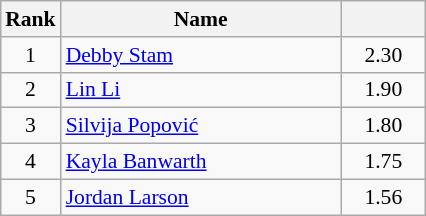<table class="wikitable" style="margin:0.5em auto;width=480;font-size:90%">
<tr>
<th width=30>Rank</th>
<th width=180>Name</th>
<th width=50></th>
</tr>
<tr>
<td align=center>1</td>
<td> <a href='#'>Debby Stam</a></td>
<td align=center>2.30</td>
</tr>
<tr>
<td align=center>2</td>
<td> <a href='#'>Lin Li</a></td>
<td align=center>1.90</td>
</tr>
<tr>
<td align=center>3</td>
<td> <a href='#'>Silvija Popović</a></td>
<td align=center>1.80</td>
</tr>
<tr>
<td align=center>4</td>
<td> <a href='#'>Kayla Banwarth</a></td>
<td align=center>1.75</td>
</tr>
<tr>
<td align=center>5</td>
<td> <a href='#'>Jordan Larson</a></td>
<td align=center>1.56</td>
</tr>
</table>
